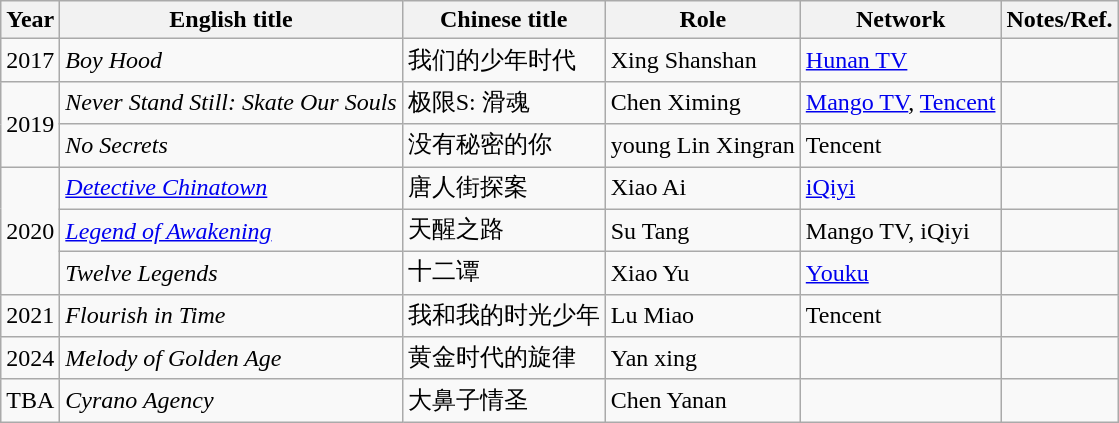<table class="wikitable">
<tr>
<th>Year</th>
<th>English title</th>
<th>Chinese title</th>
<th>Role</th>
<th>Network</th>
<th>Notes/Ref.</th>
</tr>
<tr>
<td>2017</td>
<td><em>Boy Hood</em></td>
<td>我们的少年时代</td>
<td>Xing Shanshan</td>
<td><a href='#'>Hunan TV</a></td>
<td></td>
</tr>
<tr>
<td rowspan=2>2019</td>
<td><em>Never Stand Still: Skate Our Souls</em></td>
<td>极限S: 滑魂</td>
<td>Chen Ximing</td>
<td><a href='#'>Mango TV</a>, <a href='#'>Tencent</a></td>
<td></td>
</tr>
<tr>
<td><em>No Secrets</em></td>
<td>没有秘密的你</td>
<td>young Lin Xingran</td>
<td>Tencent</td>
<td></td>
</tr>
<tr>
<td rowspan=3>2020</td>
<td><em><a href='#'>Detective Chinatown</a></em></td>
<td>唐人街探案</td>
<td>Xiao Ai</td>
<td><a href='#'>iQiyi</a></td>
<td></td>
</tr>
<tr>
<td><em><a href='#'>Legend of Awakening</a></em></td>
<td>天醒之路</td>
<td>Su Tang</td>
<td>Mango TV, iQiyi</td>
<td></td>
</tr>
<tr>
<td><em>Twelve Legends</em></td>
<td>十二谭</td>
<td>Xiao Yu</td>
<td><a href='#'>Youku</a></td>
<td></td>
</tr>
<tr>
<td>2021</td>
<td><em>Flourish in Time</em></td>
<td>我和我的时光少年</td>
<td>Lu Miao</td>
<td>Tencent</td>
<td></td>
</tr>
<tr>
<td>2024</td>
<td><em>Melody of Golden Age</em></td>
<td>黄金时代的旋律</td>
<td>Yan xing</td>
<td></td>
</tr>
<tr>
<td>TBA</td>
<td><em>Cyrano Agency</em></td>
<td>大鼻子情圣</td>
<td>Chen Yanan</td>
<td></td>
<td></td>
</tr>
</table>
